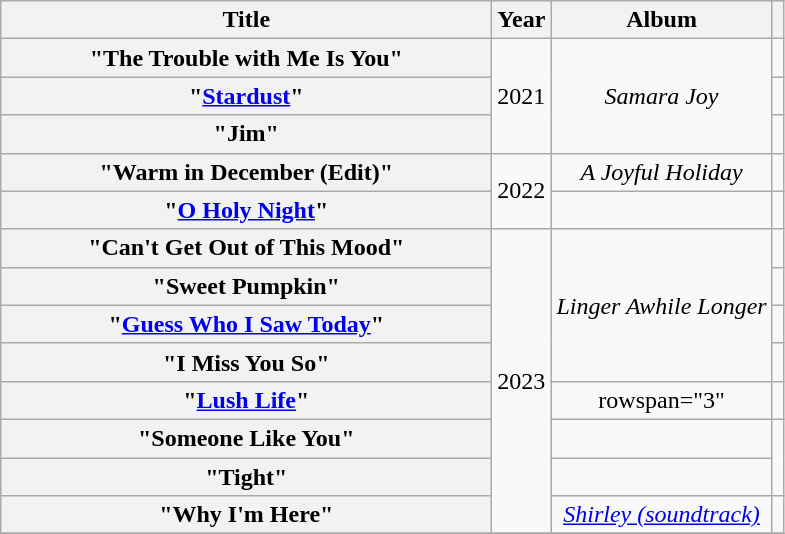<table class="wikitable plainrowheaders" style="text-align:center;">
<tr>
<th style="width:20em;">Title</th>
<th>Year</th>
<th>Album</th>
<th></th>
</tr>
<tr>
<th scope="row">"The Trouble with Me Is You"</th>
<td rowspan="3">2021</td>
<td rowspan="3"><em>Samara Joy</em></td>
<td></td>
</tr>
<tr>
<th scope="row">"<a href='#'>Stardust</a>"</th>
<td></td>
</tr>
<tr>
<th scope="row">"Jim"</th>
<td></td>
</tr>
<tr>
<th scope="row">"Warm in December (Edit)"</th>
<td rowspan="2">2022</td>
<td><em>A Joyful Holiday</em></td>
<td></td>
</tr>
<tr>
<th scope="row">"<a href='#'>O Holy Night</a>"<br></th>
<td></td>
<td></td>
</tr>
<tr>
<th scope="row">"Can't Get Out of This Mood"</th>
<td rowspan="8">2023</td>
<td rowspan="4"><em>Linger Awhile Longer</em></td>
<td></td>
</tr>
<tr>
<th scope="row">"Sweet Pumpkin"<br></th>
<td></td>
</tr>
<tr>
<th scope="row">"<a href='#'>Guess Who I Saw Today</a>"<br></th>
<td></td>
</tr>
<tr>
<th scope="row">"I Miss You So"</th>
<td></td>
</tr>
<tr>
<th scope="row">"<a href='#'>Lush Life</a>"</th>
<td>rowspan="3" </td>
<td></td>
</tr>
<tr>
<th scope="row">"Someone Like You"</th>
<td></td>
</tr>
<tr>
<th scope="row">"Tight"</th>
<td></td>
</tr>
<tr>
<th scope="row">"Why I'm Here"</th>
<td><em><a href='#'>Shirley (soundtrack)</a></em></td>
<td></td>
</tr>
<tr>
</tr>
</table>
